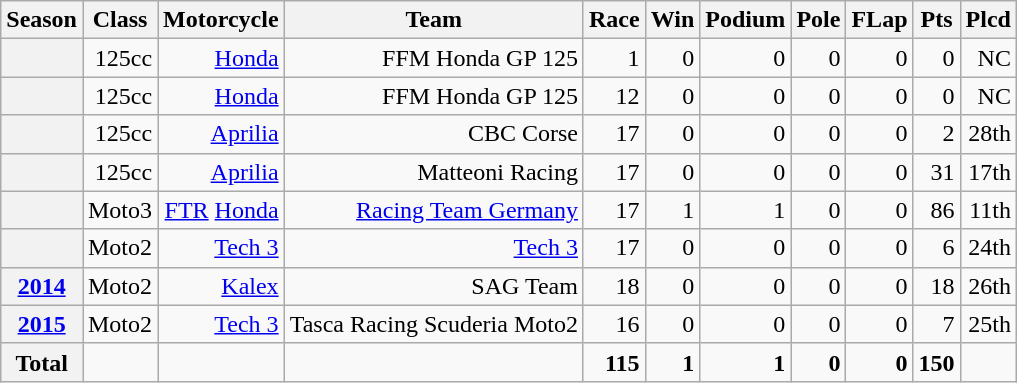<table class="wikitable">
<tr>
<th>Season</th>
<th>Class</th>
<th>Motorcycle</th>
<th>Team</th>
<th>Race</th>
<th>Win</th>
<th>Podium</th>
<th>Pole</th>
<th>FLap</th>
<th>Pts</th>
<th>Plcd</th>
</tr>
<tr align="right">
<th></th>
<td>125cc</td>
<td><a href='#'>Honda</a></td>
<td>FFM Honda GP 125</td>
<td>1</td>
<td>0</td>
<td>0</td>
<td>0</td>
<td>0</td>
<td>0</td>
<td>NC</td>
</tr>
<tr align="right">
<th></th>
<td>125cc</td>
<td><a href='#'>Honda</a></td>
<td>FFM Honda GP 125</td>
<td>12</td>
<td>0</td>
<td>0</td>
<td>0</td>
<td>0</td>
<td>0</td>
<td>NC</td>
</tr>
<tr align="right">
<th></th>
<td>125cc</td>
<td><a href='#'>Aprilia</a></td>
<td>CBC Corse</td>
<td>17</td>
<td>0</td>
<td>0</td>
<td>0</td>
<td>0</td>
<td>2</td>
<td>28th</td>
</tr>
<tr align="right">
<th></th>
<td>125cc</td>
<td><a href='#'>Aprilia</a></td>
<td>Matteoni Racing</td>
<td>17</td>
<td>0</td>
<td>0</td>
<td>0</td>
<td>0</td>
<td>31</td>
<td>17th</td>
</tr>
<tr align="right">
<th></th>
<td>Moto3</td>
<td><a href='#'>FTR</a> <a href='#'>Honda</a></td>
<td><a href='#'>Racing Team Germany</a></td>
<td>17</td>
<td>1</td>
<td>1</td>
<td>0</td>
<td>0</td>
<td>86</td>
<td>11th</td>
</tr>
<tr align="right">
<th></th>
<td>Moto2</td>
<td><a href='#'>Tech 3</a></td>
<td><a href='#'>Tech 3</a></td>
<td>17</td>
<td>0</td>
<td>0</td>
<td>0</td>
<td>0</td>
<td>6</td>
<td>24th</td>
</tr>
<tr align="right">
<th><a href='#'>2014</a></th>
<td>Moto2</td>
<td><a href='#'>Kalex</a></td>
<td>SAG Team</td>
<td>18</td>
<td>0</td>
<td>0</td>
<td>0</td>
<td>0</td>
<td>18</td>
<td>26th</td>
</tr>
<tr align="right">
<th><a href='#'>2015</a></th>
<td>Moto2</td>
<td><a href='#'>Tech 3</a></td>
<td>Tasca Racing Scuderia Moto2</td>
<td>16</td>
<td>0</td>
<td>0</td>
<td>0</td>
<td>0</td>
<td>7</td>
<td>25th</td>
</tr>
<tr align="right">
<th>Total</th>
<td></td>
<td></td>
<td></td>
<td><strong>115</strong></td>
<td><strong>1</strong></td>
<td><strong>1</strong></td>
<td><strong>0</strong></td>
<td><strong>0</strong></td>
<td><strong>150</strong></td>
<td></td>
</tr>
</table>
